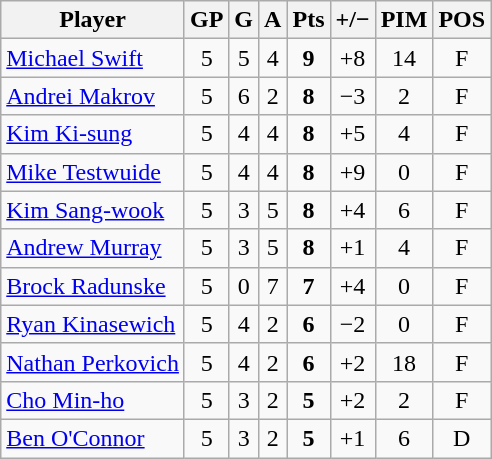<table class="wikitable sortable" style="text-align:center;">
<tr>
<th>Player</th>
<th>GP</th>
<th>G</th>
<th>A</th>
<th>Pts</th>
<th>+/−</th>
<th>PIM</th>
<th>POS</th>
</tr>
<tr>
<td style="text-align:left;"> <a href='#'>Michael Swift</a></td>
<td>5</td>
<td>5</td>
<td>4</td>
<td><strong>9</strong></td>
<td>+8</td>
<td>14</td>
<td>F</td>
</tr>
<tr>
<td style="text-align:left;"> <a href='#'>Andrei Makrov</a></td>
<td>5</td>
<td>6</td>
<td>2</td>
<td><strong>8</strong></td>
<td>−3</td>
<td>2</td>
<td>F</td>
</tr>
<tr>
<td style="text-align:left;"> <a href='#'>Kim Ki-sung</a></td>
<td>5</td>
<td>4</td>
<td>4</td>
<td><strong>8</strong></td>
<td>+5</td>
<td>4</td>
<td>F</td>
</tr>
<tr>
<td style="text-align:left;"> <a href='#'>Mike Testwuide</a></td>
<td>5</td>
<td>4</td>
<td>4</td>
<td><strong>8</strong></td>
<td>+9</td>
<td>0</td>
<td>F</td>
</tr>
<tr>
<td style="text-align:left;"> <a href='#'>Kim Sang-wook</a></td>
<td>5</td>
<td>3</td>
<td>5</td>
<td><strong>8</strong></td>
<td>+4</td>
<td>6</td>
<td>F</td>
</tr>
<tr>
<td style="text-align:left;"> <a href='#'>Andrew Murray</a></td>
<td>5</td>
<td>3</td>
<td>5</td>
<td><strong>8</strong></td>
<td>+1</td>
<td>4</td>
<td>F</td>
</tr>
<tr>
<td style="text-align:left;"> <a href='#'>Brock Radunske</a></td>
<td>5</td>
<td>0</td>
<td>7</td>
<td><strong>7</strong></td>
<td>+4</td>
<td>0</td>
<td>F</td>
</tr>
<tr>
<td style="text-align:left;"> <a href='#'>Ryan Kinasewich</a></td>
<td>5</td>
<td>4</td>
<td>2</td>
<td><strong>6</strong></td>
<td>−2</td>
<td>0</td>
<td>F</td>
</tr>
<tr>
<td style="text-align:left;"> <a href='#'>Nathan Perkovich</a></td>
<td>5</td>
<td>4</td>
<td>2</td>
<td><strong>6</strong></td>
<td>+2</td>
<td>18</td>
<td>F</td>
</tr>
<tr>
<td style="text-align:left;"> <a href='#'>Cho Min-ho</a></td>
<td>5</td>
<td>3</td>
<td>2</td>
<td><strong>5</strong></td>
<td>+2</td>
<td>2</td>
<td>F</td>
</tr>
<tr>
<td style="text-align:left;"> <a href='#'>Ben O'Connor</a></td>
<td>5</td>
<td>3</td>
<td>2</td>
<td><strong>5</strong></td>
<td>+1</td>
<td>6</td>
<td>D</td>
</tr>
</table>
